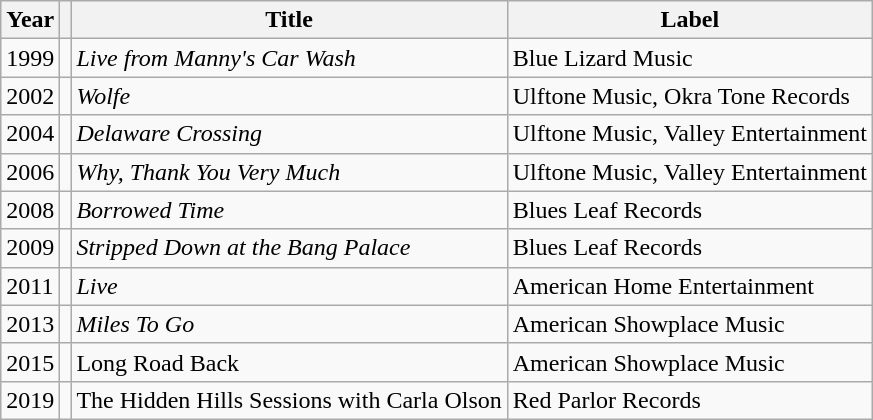<table class="wikitable">
<tr>
<th>Year</th>
<th></th>
<th>Title</th>
<th>Label</th>
</tr>
<tr>
<td>1999</td>
<td></td>
<td><em>Live from Manny's Car Wash</em></td>
<td>Blue Lizard Music</td>
</tr>
<tr>
<td>2002</td>
<td></td>
<td><em>Wolfe</em></td>
<td>Ulftone Music, Okra Tone Records</td>
</tr>
<tr>
<td>2004</td>
<td></td>
<td><em>Delaware Crossing</em></td>
<td>Ulftone Music, Valley Entertainment</td>
</tr>
<tr>
<td>2006</td>
<td></td>
<td><em>Why, Thank You Very Much</em></td>
<td>Ulftone Music, Valley Entertainment</td>
</tr>
<tr>
<td>2008</td>
<td></td>
<td><em>Borrowed Time</em></td>
<td>Blues Leaf Records</td>
</tr>
<tr>
<td>2009</td>
<td></td>
<td><em>Stripped Down at the Bang Palace</em></td>
<td>Blues Leaf Records</td>
</tr>
<tr>
<td>2011</td>
<td></td>
<td><em>Live</em></td>
<td>American Home Entertainment</td>
</tr>
<tr>
<td>2013</td>
<td></td>
<td><em>Miles To Go</em></td>
<td>American Showplace Music</td>
</tr>
<tr>
<td>2015</td>
<td></td>
<td>Long Road Back</td>
<td>American Showplace Music</td>
</tr>
<tr>
<td>2019</td>
<td></td>
<td>The Hidden Hills Sessions with Carla Olson</td>
<td>Red Parlor Records</td>
</tr>
</table>
